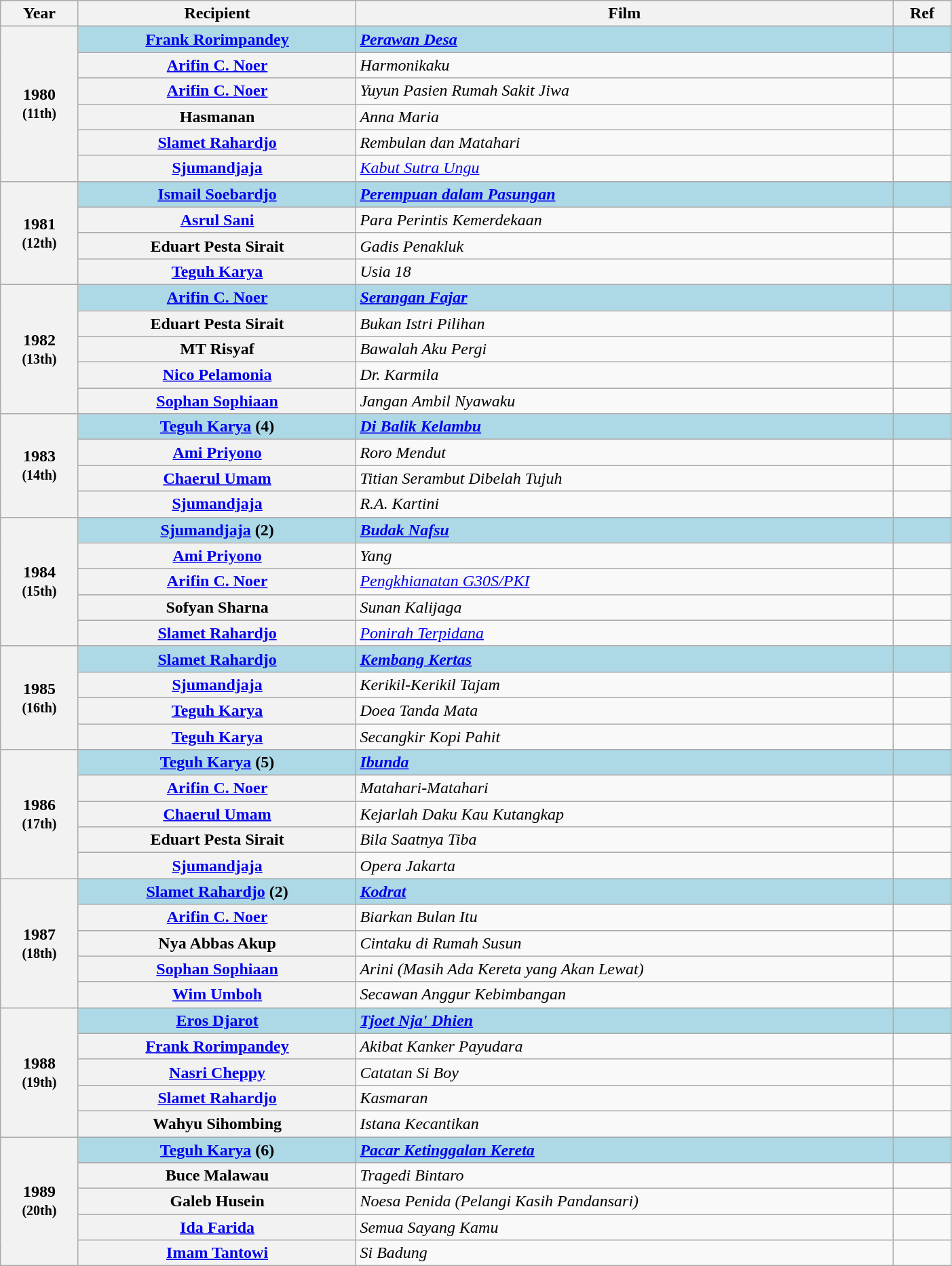<table class="wikitable plainrowheaders sortable" style="width: 74%">
<tr>
<th scope="col">Year</th>
<th scope="col">Recipient</th>
<th scope="col">Film</th>
<th scope="col" class="unsortable">Ref</th>
</tr>
<tr>
<th scope="row" rowspan="6" style="text-align:center;"><strong>1980</strong><br><small>(11th)</small></th>
<th scope="row" style="background:lightblue;"><strong><a href='#'>Frank Rorimpandey</a></strong></th>
<td style="background:lightblue;"><strong><em><a href='#'>Perawan Desa</a></em></strong></td>
<td style="background:lightblue;"></td>
</tr>
<tr>
<th scope="row"><a href='#'>Arifin C. Noer</a></th>
<td><em>Harmonikaku</em></td>
<td></td>
</tr>
<tr>
<th scope="row"><a href='#'>Arifin C. Noer</a></th>
<td><em>Yuyun Pasien Rumah Sakit Jiwa</em></td>
<td></td>
</tr>
<tr>
<th scope="row">Hasmanan</th>
<td><em>Anna Maria</em></td>
<td></td>
</tr>
<tr>
<th scope="row"><a href='#'>Slamet Rahardjo</a></th>
<td><em>Rembulan dan Matahari</em></td>
<td></td>
</tr>
<tr>
<th scope="row"><a href='#'>Sjumandjaja</a></th>
<td><em><a href='#'>Kabut Sutra Ungu</a></em></td>
<td></td>
</tr>
<tr>
<th scope="row" rowspan="4" style="text-align:center;"><strong>1981</strong><br><small>(12th)</small></th>
<th scope="row" style="background:lightblue;"><strong><a href='#'>Ismail Soebardjo</a></strong></th>
<td style="background:lightblue;"><strong><em><a href='#'>Perempuan dalam Pasungan</a></em></strong></td>
<td style="background:lightblue;"></td>
</tr>
<tr>
<th scope="row"><a href='#'>Asrul Sani</a></th>
<td><em>Para Perintis Kemerdekaan</em></td>
<td></td>
</tr>
<tr>
<th scope="row">Eduart Pesta Sirait</th>
<td><em>Gadis Penakluk</em></td>
<td></td>
</tr>
<tr>
<th scope="row"><a href='#'>Teguh Karya</a></th>
<td><em>Usia 18</em></td>
<td></td>
</tr>
<tr>
<th scope="row" rowspan="5" style="text-align:center;"><strong>1982</strong><br><small>(13th)</small></th>
<th scope="row" style="background:lightblue;"><strong><a href='#'>Arifin C. Noer</a></strong></th>
<td style="background:lightblue;"><strong><em><a href='#'>Serangan Fajar</a></em></strong></td>
<td style="background:lightblue;"></td>
</tr>
<tr>
<th scope="row">Eduart Pesta Sirait</th>
<td><em>Bukan Istri Pilihan</em></td>
<td></td>
</tr>
<tr>
<th scope="row">MT Risyaf</th>
<td><em>Bawalah Aku Pergi</em></td>
<td></td>
</tr>
<tr>
<th scope="row"><a href='#'>Nico Pelamonia</a></th>
<td><em>Dr. Karmila</em></td>
<td></td>
</tr>
<tr>
<th scope="row"><a href='#'>Sophan Sophiaan</a></th>
<td><em>Jangan Ambil Nyawaku</em></td>
<td></td>
</tr>
<tr>
<th scope="row" rowspan="4" style="text-align:center;"><strong>1983</strong><br><small>(14th)</small></th>
<th scope="row" style="background:lightblue;"><strong><a href='#'>Teguh Karya</a> (4)</strong></th>
<td style="background:lightblue;"><strong><em><a href='#'>Di Balik Kelambu</a></em></strong></td>
<td style="background:lightblue;"></td>
</tr>
<tr>
<th scope="row"><a href='#'>Ami Priyono</a></th>
<td><em>Roro Mendut</em></td>
<td></td>
</tr>
<tr>
<th scope="row"><a href='#'>Chaerul Umam</a></th>
<td><em>Titian Serambut Dibelah Tujuh</em></td>
<td></td>
</tr>
<tr>
<th scope="row"><a href='#'>Sjumandjaja</a></th>
<td><em>R.A. Kartini</em></td>
<td></td>
</tr>
<tr>
<th scope="row" rowspan="5" style="text-align:center;"><strong>1984</strong><br><small>(15th)</small></th>
<th scope="row" style="background:lightblue;"><strong><a href='#'>Sjumandjaja</a> (2)</strong></th>
<td style="background:lightblue;"><strong><em><a href='#'>Budak Nafsu</a></em></strong></td>
<td style="background:lightblue;"></td>
</tr>
<tr>
<th scope="row"><a href='#'>Ami Priyono</a></th>
<td><em>Yang</em></td>
<td></td>
</tr>
<tr>
<th scope="row"><a href='#'>Arifin C. Noer</a></th>
<td><em><a href='#'>Pengkhianatan G30S/PKI</a></em></td>
<td></td>
</tr>
<tr>
<th scope="row">Sofyan Sharna</th>
<td><em>Sunan Kalijaga</em></td>
<td></td>
</tr>
<tr>
<th scope="row"><a href='#'>Slamet Rahardjo</a></th>
<td><em><a href='#'>Ponirah Terpidana</a></em></td>
<td></td>
</tr>
<tr>
<th scope="row" rowspan="4" style="text-align:center;"><strong>1985</strong><br><small>(16th)</small></th>
<th scope="row" style="background:lightblue;"><strong><a href='#'>Slamet Rahardjo</a></strong></th>
<td style="background:lightblue;"><strong><em><a href='#'>Kembang Kertas</a></em></strong></td>
<td style="background:lightblue;"></td>
</tr>
<tr>
<th scope="row"><a href='#'>Sjumandjaja</a></th>
<td><em>Kerikil-Kerikil Tajam</em></td>
<td></td>
</tr>
<tr>
<th scope="row"><a href='#'>Teguh Karya</a></th>
<td><em>Doea Tanda Mata</em></td>
<td></td>
</tr>
<tr>
<th scope="row"><a href='#'>Teguh Karya</a></th>
<td><em>Secangkir Kopi Pahit</em></td>
<td></td>
</tr>
<tr>
<th scope="row" rowspan="5" style="text-align:center;"><strong>1986</strong><br><small>(17th)</small></th>
<th scope="row" style="background:lightblue;"><strong><a href='#'>Teguh Karya</a> (5)</strong></th>
<td style="background:lightblue;"><strong><em><a href='#'>Ibunda</a></em></strong></td>
<td style="background:lightblue;"></td>
</tr>
<tr>
<th scope="row"><a href='#'>Arifin C. Noer</a></th>
<td><em>Matahari-Matahari</em></td>
<td></td>
</tr>
<tr>
<th scope="row"><a href='#'>Chaerul Umam</a></th>
<td><em>Kejarlah Daku Kau Kutangkap</em></td>
<td></td>
</tr>
<tr>
<th scope="row">Eduart Pesta Sirait</th>
<td><em>Bila Saatnya Tiba</em></td>
<td></td>
</tr>
<tr>
<th scope="row"><a href='#'>Sjumandjaja</a></th>
<td><em>Opera Jakarta</em></td>
<td></td>
</tr>
<tr>
<th scope="row" rowspan="5" style="text-align:center;"><strong>1987</strong><br><small>(18th)</small></th>
<th scope="row" style="background:lightblue;"><strong><a href='#'>Slamet Rahardjo</a> (2)</strong></th>
<td style="background:lightblue;"><strong><em><a href='#'>Kodrat</a></em></strong></td>
<td style="background:lightblue;"></td>
</tr>
<tr>
<th scope="row"><a href='#'>Arifin C. Noer</a></th>
<td><em>Biarkan Bulan Itu</em></td>
<td></td>
</tr>
<tr>
<th scope="row">Nya Abbas Akup</th>
<td><em>Cintaku di Rumah Susun</em></td>
<td></td>
</tr>
<tr>
<th scope="row"><a href='#'>Sophan Sophiaan</a></th>
<td><em>Arini (Masih Ada Kereta yang Akan Lewat)</em></td>
<td></td>
</tr>
<tr>
<th scope="row"><a href='#'>Wim Umboh</a></th>
<td><em>Secawan Anggur Kebimbangan</em></td>
<td></td>
</tr>
<tr>
<th scope="row" rowspan="5" style="text-align:center;"><strong>1988</strong><br><small>(19th)</small></th>
<th scope="row" style="background:lightblue;"><strong><a href='#'>Eros Djarot</a></strong></th>
<td style="background:lightblue;"><strong><em><a href='#'>Tjoet Nja' Dhien</a></em></strong></td>
<td style="background:lightblue;"></td>
</tr>
<tr>
<th scope="row"><a href='#'>Frank Rorimpandey</a></th>
<td><em>Akibat Kanker Payudara</em></td>
<td></td>
</tr>
<tr>
<th scope="row"><a href='#'>Nasri Cheppy</a></th>
<td><em>Catatan Si Boy</em></td>
<td></td>
</tr>
<tr>
<th scope="row"><a href='#'>Slamet Rahardjo</a></th>
<td><em>Kasmaran</em></td>
<td></td>
</tr>
<tr>
<th scope="row">Wahyu Sihombing</th>
<td><em>Istana Kecantikan</em></td>
<td></td>
</tr>
<tr>
<th scope="row" rowspan="5" style="text-align:center;"><strong>1989</strong><br><small>(20th)</small></th>
<th scope="row" style="background:lightblue;"><strong><a href='#'>Teguh Karya</a> (6)</strong></th>
<td style="background:lightblue;"><strong><em><a href='#'>Pacar Ketinggalan Kereta</a></em></strong></td>
<td style="background:lightblue;"></td>
</tr>
<tr>
<th scope="row">Buce Malawau</th>
<td><em>Tragedi Bintaro</em></td>
<td></td>
</tr>
<tr>
<th scope="row">Galeb Husein</th>
<td><em>Noesa Penida (Pelangi Kasih Pandansari)</em></td>
<td></td>
</tr>
<tr>
<th scope="row"><a href='#'>Ida Farida</a></th>
<td><em>Semua Sayang Kamu</em></td>
<td></td>
</tr>
<tr>
<th scope="row"><a href='#'>Imam Tantowi</a></th>
<td><em>Si Badung</em></td>
<td></td>
</tr>
</table>
